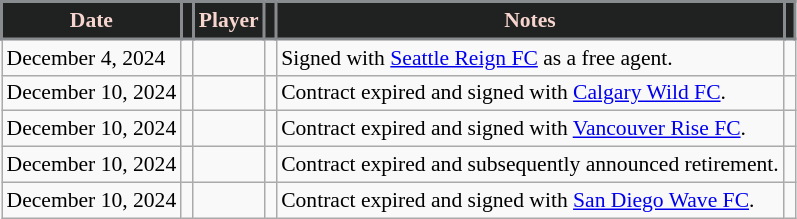<table class="wikitable sortable" style="font-size:90%;">
<tr>
<th style="background:#202121; color:#F7D5CF; border:2px solid #898C8F;" scope="col" data-sort-type="date">Date</th>
<th style="background:#202121; color:#F7D5CF; border:2px solid #898C8F;" scope="col"></th>
<th style="background:#202121; color:#F7D5CF; border:2px solid #898C8F;" scope="col">Player</th>
<th style="background:#202121; color:#F7D5CF; border:2px solid #898C8F;" scope="col"></th>
<th style="background:#202121; color:#F7D5CF; border:2px solid #898C8F;" scope="col">Notes</th>
<th style="background:#202121; color:#F7D5CF; border:2px solid #898C8F;" scope="col"></th>
</tr>
<tr>
<td>December 4, 2024</td>
<td></td>
<td></td>
<td></td>
<td>Signed with <a href='#'>Seattle Reign FC</a> as a free agent.</td>
<td></td>
</tr>
<tr>
<td>December 10, 2024</td>
<td></td>
<td></td>
<td></td>
<td>Contract expired and signed with <a href='#'>Calgary Wild FC</a>.</td>
<td></td>
</tr>
<tr>
<td>December 10, 2024</td>
<td></td>
<td></td>
<td></td>
<td>Contract expired and signed with <a href='#'>Vancouver Rise FC</a>.</td>
<td></td>
</tr>
<tr>
<td>December 10, 2024</td>
<td></td>
<td></td>
<td></td>
<td>Contract expired and subsequently announced retirement.</td>
<td></td>
</tr>
<tr>
<td>December 10, 2024</td>
<td></td>
<td></td>
<td></td>
<td>Contract expired and signed with <a href='#'>San Diego Wave FC</a>.</td>
<td></td>
</tr>
</table>
